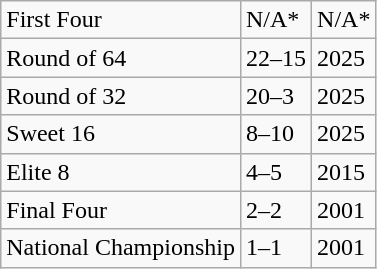<table class="wikitable">
<tr>
<td>First Four</td>
<td>N/A*</td>
<td>N/A*</td>
</tr>
<tr>
<td>Round of 64</td>
<td>22–15</td>
<td>2025</td>
</tr>
<tr>
<td>Round of 32</td>
<td>20–3</td>
<td>2025</td>
</tr>
<tr>
<td>Sweet 16</td>
<td>8–10</td>
<td>2025</td>
</tr>
<tr>
<td>Elite 8</td>
<td>4–5</td>
<td>2015</td>
</tr>
<tr>
<td>Final Four</td>
<td>2–2</td>
<td>2001</td>
</tr>
<tr>
<td>National Championship</td>
<td>1–1</td>
<td>2001</td>
</tr>
</table>
